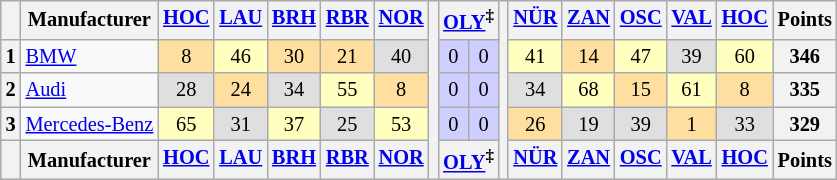<table class="wikitable" style="font-size:85%; text-align:center">
<tr style="background:#f9f9f9" valign="top">
<th valign="middle"></th>
<th valign="middle">Manufacturer</th>
<th><a href='#'>HOC</a><br></th>
<th><a href='#'>LAU</a><br></th>
<th><a href='#'>BRH</a><br></th>
<th><a href='#'>RBR</a><br></th>
<th><a href='#'>NOR</a><br></th>
<th rowspan=5></th>
<th colspan=2><a href='#'>OLY</a><sup>‡</sup><br></th>
<th rowspan=5></th>
<th><a href='#'>NÜR</a><br></th>
<th><a href='#'>ZAN</a><br></th>
<th><a href='#'>OSC</a><br></th>
<th><a href='#'>VAL</a><br></th>
<th><a href='#'>HOC</a><br></th>
<th valign="middle">Points</th>
</tr>
<tr>
<th>1</th>
<td align="left"><a href='#'>BMW</a></td>
<td style="background:#ffdf9f;">8</td>
<td style="background:#ffffbf;">46</td>
<td style="background:#ffdf9f;">30</td>
<td style="background:#ffdf9f;">21</td>
<td style="background:#dfdfdf;">40</td>
<td style="background:#CFCFFF;">0</td>
<td style="background:#CFCFFF;">0</td>
<td style="background:#ffffbf;">41</td>
<td style="background:#ffdf9f;">14</td>
<td style="background:#ffffbf;">47</td>
<td style="background:#dfdfdf;">39</td>
<td style="background:#ffffbf;">60</td>
<th>346</th>
</tr>
<tr>
<th>2</th>
<td align="left"><a href='#'>Audi</a></td>
<td style="background:#dfdfdf;">28</td>
<td style="background:#ffdf9f;">24</td>
<td style="background:#dfdfdf;">34</td>
<td style="background:#ffffbf;">55</td>
<td style="background:#ffdf9f;">8</td>
<td style="background:#CFCFFF;">0</td>
<td style="background:#CFCFFF;">0</td>
<td style="background:#dfdfdf;">34</td>
<td style="background:#ffffbf;">68</td>
<td style="background:#ffdf9f;">15</td>
<td style="background:#ffffbf;">61</td>
<td style="background:#ffdf9f;">8</td>
<th>335</th>
</tr>
<tr>
<th>3</th>
<td align="left"><a href='#'>Mercedes-Benz</a></td>
<td style="background:#ffffbf;">65</td>
<td style="background:#dfdfdf;">31</td>
<td style="background:#ffffbf;">37</td>
<td style="background:#dfdfdf;">25</td>
<td style="background:#ffffbf;">53</td>
<td style="background:#CFCFFF;">0</td>
<td style="background:#CFCFFF;">0</td>
<td style="background:#ffdf9f;">26</td>
<td style="background:#dfdfdf;">19</td>
<td style="background:#dfdfdf;">39</td>
<td style="background:#ffdf9f;">1</td>
<td style="background:#dfdfdf;">33</td>
<th>329</th>
</tr>
<tr valign="top">
<th valign="middle"></th>
<th valign="middle">Manufacturer</th>
<th><a href='#'>HOC</a><br></th>
<th><a href='#'>LAU</a><br></th>
<th><a href='#'>BRH</a><br></th>
<th><a href='#'>RBR</a><br></th>
<th><a href='#'>NOR</a><br></th>
<th colspan=2><a href='#'>OLY</a><sup>‡</sup><br></th>
<th><a href='#'>NÜR</a><br></th>
<th><a href='#'>ZAN</a><br></th>
<th><a href='#'>OSC</a><br></th>
<th><a href='#'>VAL</a><br></th>
<th><a href='#'>HOC</a><br></th>
<th valign="middle">Points</th>
</tr>
</table>
